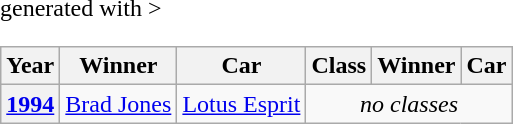<table class="wikitable" <hiddentext>generated with >
<tr valign="bottom">
<th>Year</th>
<th>Winner</th>
<th>Car</th>
<th>Class</th>
<th>Winner</th>
<th>Car</th>
</tr>
<tr>
<th><a href='#'>1994</a></th>
<td><a href='#'>Brad Jones</a></td>
<td><a href='#'>Lotus Esprit</a></td>
<td colspan=3 align="center"><em>no classes</em></td>
</tr>
</table>
